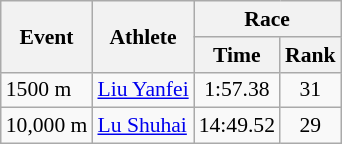<table class="wikitable" border="1" style="font-size:90%">
<tr>
<th rowspan=2>Event</th>
<th rowspan=2>Athlete</th>
<th colspan=2>Race</th>
</tr>
<tr>
<th>Time</th>
<th>Rank</th>
</tr>
<tr>
<td>1500 m</td>
<td><a href='#'>Liu Yanfei</a></td>
<td align=center>1:57.38</td>
<td align=center>31</td>
</tr>
<tr>
<td>10,000 m</td>
<td><a href='#'>Lu Shuhai</a></td>
<td align=center>14:49.52</td>
<td align=center>29</td>
</tr>
</table>
